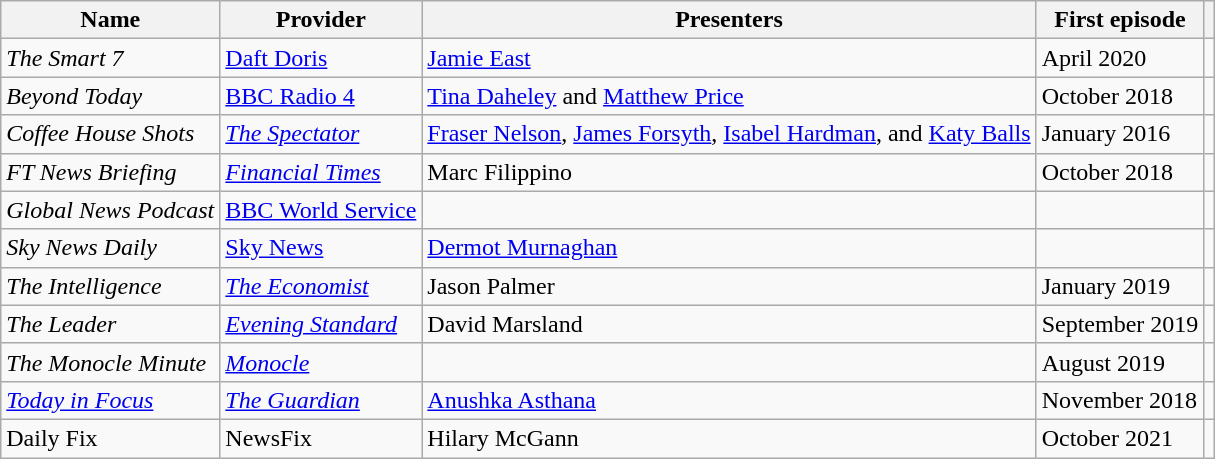<table class="wikitable sortable">
<tr>
<th>Name</th>
<th>Provider</th>
<th>Presenters</th>
<th data-sort-type=isoDate>First episode</th>
<th class="unsortable"></th>
</tr>
<tr>
<td><em>The Smart 7</em></td>
<td><a href='#'>Daft Doris</a></td>
<td><a href='#'>Jamie East</a></td>
<td data-sort-value="2020-04-13">April 2020</td>
</tr>
<tr>
<td><em>Beyond Today</em></td>
<td><a href='#'>BBC Radio 4</a></td>
<td><a href='#'>Tina Daheley</a> and <a href='#'>Matthew Price</a></td>
<td data-sort-value="2018-10-01">October 2018</td>
<td></td>
</tr>
<tr>
<td><em>Coffee House Shots</em></td>
<td><em><a href='#'>The Spectator</a></em></td>
<td><a href='#'>Fraser Nelson</a>, <a href='#'>James Forsyth</a>, <a href='#'>Isabel Hardman</a>, and <a href='#'>Katy Balls</a></td>
<td>January 2016</td>
<td></td>
</tr>
<tr>
<td><em>FT News Briefing</em></td>
<td><em><a href='#'>Financial Times</a></em></td>
<td>Marc Filippino</td>
<td data-sort-value="2018-09-01">October 2018</td>
<td></td>
</tr>
<tr>
<td><em>Global News Podcast</em></td>
<td><a href='#'>BBC World Service</a></td>
<td></td>
<td></td>
<td></td>
</tr>
<tr>
<td><em>Sky News Daily</em></td>
<td><a href='#'>Sky News</a></td>
<td><a href='#'>Dermot Murnaghan</a></td>
<td></td>
<td></td>
</tr>
<tr>
<td><em>The Intelligence</em></td>
<td><em><a href='#'>The Economist</a></em></td>
<td>Jason Palmer</td>
<td data-sort-value="2019-01-01">January 2019</td>
<td></td>
</tr>
<tr>
<td><em>The Leader</em></td>
<td><em><a href='#'>Evening Standard</a></em></td>
<td>David Marsland</td>
<td data-sort-value="2019-09-01">September 2019</td>
<td></td>
</tr>
<tr>
<td><em>The Monocle Minute</em></td>
<td><a href='#'><em>Monocle</em></a></td>
<td></td>
<td data-sort-value="2019-08-01">August 2019</td>
<td></td>
</tr>
<tr>
<td><em><a href='#'>Today in Focus</a></em></td>
<td><em><a href='#'>The Guardian</a></em></td>
<td><a href='#'>Anushka Asthana</a></td>
<td data-sort-value="2018-11-01">November 2018</td>
<td></td>
</tr>
<tr>
<td>Daily Fix</td>
<td>NewsFix</td>
<td>Hilary McGann</td>
<td>October 2021</td>
<td></td>
</tr>
</table>
